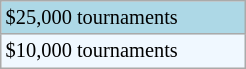<table class="wikitable" style="font-size:85%; width:13%;">
<tr style="background:lightblue;">
<td>$25,000 tournaments</td>
</tr>
<tr style="background:#f0f8ff;">
<td>$10,000 tournaments</td>
</tr>
</table>
